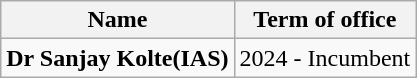<table class="wikitable">
<tr>
<th>Name</th>
<th>Term of office</th>
</tr>
<tr>
<td><strong>Dr Sanjay Kolte(IAS)</strong></td>
<td>2024 - Incumbent</td>
</tr>
</table>
